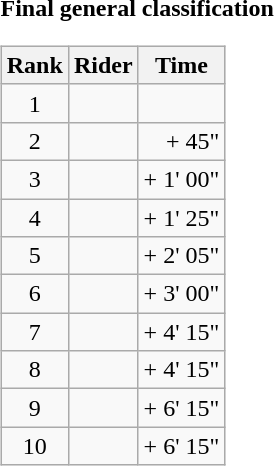<table>
<tr>
<td><strong>Final general classification</strong><br><table class="wikitable">
<tr>
<th scope="col">Rank</th>
<th scope="col">Rider</th>
<th scope="col">Time</th>
</tr>
<tr>
<td style="text-align:center;">1</td>
<td></td>
<td style="text-align:right;"></td>
</tr>
<tr>
<td style="text-align:center;">2</td>
<td></td>
<td style="text-align:right;">+ 45"</td>
</tr>
<tr>
<td style="text-align:center;">3</td>
<td></td>
<td style="text-align:right;">+ 1' 00"</td>
</tr>
<tr>
<td style="text-align:center;">4</td>
<td></td>
<td style="text-align:right;">+ 1' 25"</td>
</tr>
<tr>
<td style="text-align:center;">5</td>
<td></td>
<td style="text-align:right;">+ 2' 05"</td>
</tr>
<tr>
<td style="text-align:center;">6</td>
<td></td>
<td style="text-align:right;">+ 3' 00"</td>
</tr>
<tr>
<td style="text-align:center;">7</td>
<td></td>
<td style="text-align:right;">+ 4' 15"</td>
</tr>
<tr>
<td style="text-align:center;">8</td>
<td></td>
<td style="text-align:right;">+ 4' 15"</td>
</tr>
<tr>
<td style="text-align:center;">9</td>
<td></td>
<td style="text-align:right;">+ 6' 15"</td>
</tr>
<tr>
<td style="text-align:center;">10</td>
<td></td>
<td style="text-align:right;">+ 6' 15"</td>
</tr>
</table>
</td>
</tr>
</table>
